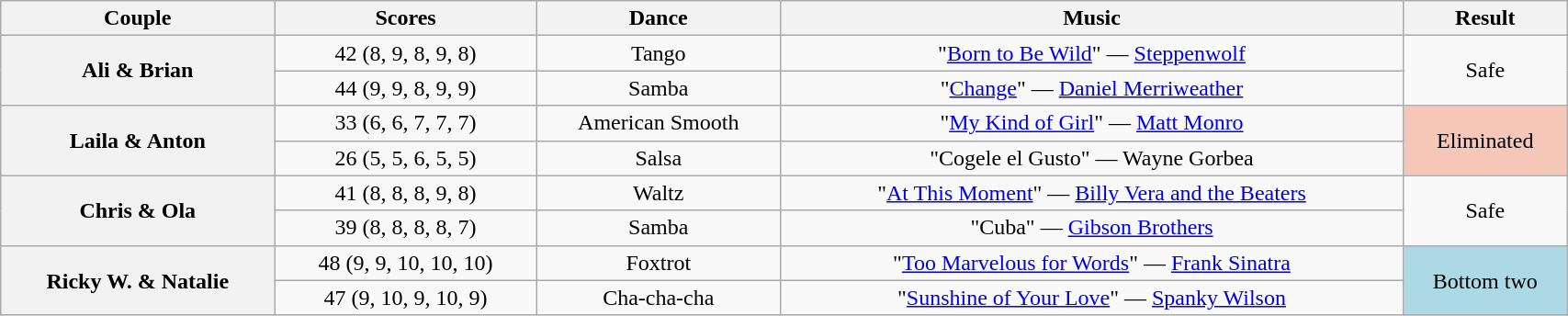<table class="wikitable sortable" style="text-align:center; width:90%">
<tr>
<th scope="col">Couple</th>
<th scope="col">Scores</th>
<th scope="col" class="unsortable">Dance</th>
<th scope="col" class="unsortable">Music</th>
<th scope="col" class="unsortable">Result</th>
</tr>
<tr>
<th scope="row" rowspan="2">Ali & Brian</th>
<td>42 (8, 9, 8, 9, 8)</td>
<td>Tango</td>
<td>"<a href='#'>Born to Be Wild</a>" — <a href='#'>Steppenwolf</a></td>
<td rowspan=2>Safe</td>
</tr>
<tr>
<td>44 (9, 9, 8, 9, 9)</td>
<td>Samba</td>
<td>"<a href='#'>Change</a>" — <a href='#'>Daniel Merriweather</a></td>
</tr>
<tr>
<th scope="row" rowspan="2">Laila & Anton</th>
<td>33 (6, 6, 7, 7, 7)</td>
<td>American Smooth</td>
<td>"<a href='#'>My Kind of Girl</a>" — <a href='#'>Matt Monro</a></td>
<td rowspan=2 bgcolor="f4c7b8">Eliminated</td>
</tr>
<tr>
<td>26 (5, 5, 6, 5, 5)</td>
<td>Salsa</td>
<td>"Cogele el Gusto" — Wayne Gorbea</td>
</tr>
<tr>
<th scope="row" rowspan="2">Chris & Ola</th>
<td>41 (8, 8, 8, 9, 8)</td>
<td>Waltz</td>
<td>"<a href='#'>At This Moment</a>" — <a href='#'>Billy Vera and the Beaters</a></td>
<td rowspan=2>Safe</td>
</tr>
<tr>
<td>39 (8, 8, 8, 8, 7)</td>
<td>Samba</td>
<td>"Cuba" — <a href='#'>Gibson Brothers</a></td>
</tr>
<tr>
<th scope="row" rowspan="2">Ricky W. & Natalie</th>
<td>48 (9, 9, 10, 10, 10)</td>
<td>Foxtrot</td>
<td>"<a href='#'>Too Marvelous for Words</a>" — <a href='#'>Frank Sinatra</a></td>
<td rowspan=2 bgcolor="lightblue">Bottom two</td>
</tr>
<tr>
<td>47 (9, 10, 9, 10, 9)</td>
<td>Cha-cha-cha</td>
<td>"<a href='#'>Sunshine of Your Love</a>" — <a href='#'>Spanky Wilson</a></td>
</tr>
</table>
